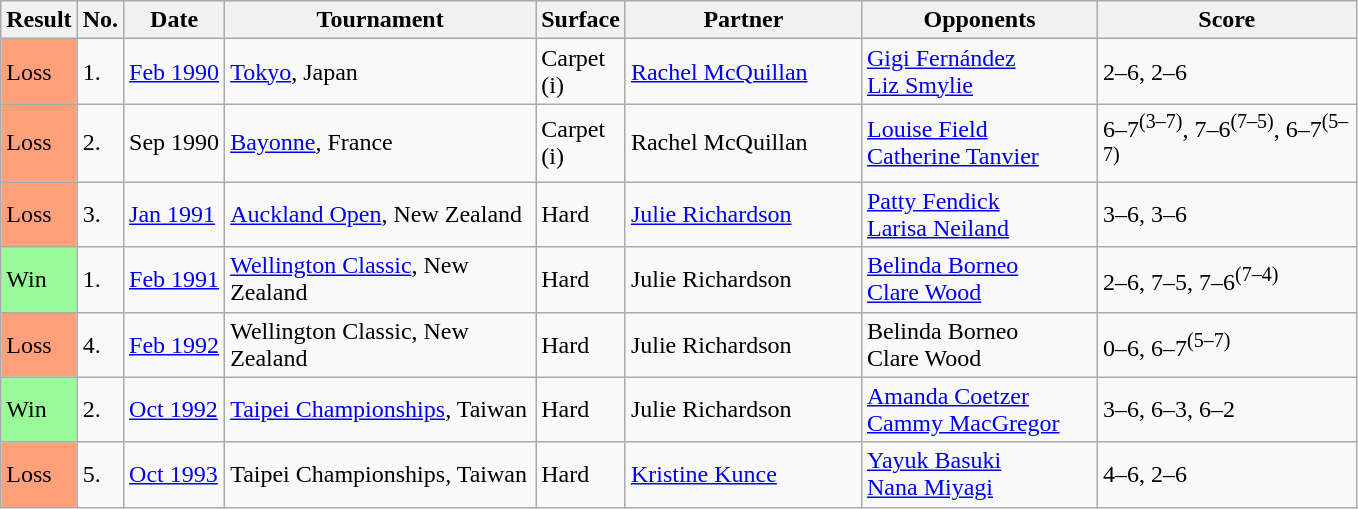<table class="sortable wikitable">
<tr>
<th style="width:35px">Result</th>
<th style="width:20px">No.</th>
<th style="width:60px">Date</th>
<th style="width:200px">Tournament</th>
<th style="width:50px">Surface</th>
<th style="width:150px">Partner</th>
<th style="width:150px">Opponents</th>
<th style="width:165px" class="unsortable">Score</th>
</tr>
<tr>
<td style="background:#ffa07a;">Loss</td>
<td>1.</td>
<td><a href='#'>Feb 1990</a></td>
<td><a href='#'>Tokyo</a>, Japan</td>
<td>Carpet (i)</td>
<td> <a href='#'>Rachel McQuillan</a></td>
<td> <a href='#'>Gigi Fernández</a> <br>  <a href='#'>Liz Smylie</a></td>
<td>2–6, 2–6</td>
</tr>
<tr>
<td style="background:#ffa07a;">Loss</td>
<td>2.</td>
<td>Sep 1990</td>
<td><a href='#'>Bayonne</a>, France</td>
<td>Carpet (i)</td>
<td> Rachel McQuillan</td>
<td> <a href='#'>Louise Field</a> <br>  <a href='#'>Catherine Tanvier</a></td>
<td>6–7<sup>(3–7)</sup>, 7–6<sup>(7–5)</sup>, 6–7<sup>(5–7)</sup></td>
</tr>
<tr>
<td style="background:#ffa07a;">Loss</td>
<td>3.</td>
<td><a href='#'>Jan 1991</a></td>
<td><a href='#'>Auckland Open</a>, New Zealand</td>
<td>Hard</td>
<td> <a href='#'>Julie Richardson</a></td>
<td> <a href='#'>Patty Fendick</a> <br>  <a href='#'>Larisa Neiland</a></td>
<td>3–6, 3–6</td>
</tr>
<tr>
<td style="background:#98fb98;">Win</td>
<td>1.</td>
<td><a href='#'>Feb 1991</a></td>
<td><a href='#'>Wellington Classic</a>, New Zealand</td>
<td>Hard</td>
<td> Julie Richardson</td>
<td> <a href='#'>Belinda Borneo</a> <br>  <a href='#'>Clare Wood</a></td>
<td>2–6, 7–5, 7–6<sup>(7–4)</sup></td>
</tr>
<tr>
<td style="background:#ffa07a;">Loss</td>
<td>4.</td>
<td><a href='#'>Feb 1992</a></td>
<td>Wellington Classic, New Zealand</td>
<td>Hard</td>
<td> Julie Richardson</td>
<td> Belinda Borneo <br>  Clare Wood</td>
<td>0–6, 6–7<sup>(5–7)</sup></td>
</tr>
<tr>
<td style="background:#98fb98;">Win</td>
<td>2.</td>
<td><a href='#'>Oct 1992</a></td>
<td><a href='#'>Taipei Championships</a>, Taiwan</td>
<td>Hard</td>
<td> Julie Richardson</td>
<td> <a href='#'>Amanda Coetzer</a> <br>  <a href='#'>Cammy MacGregor</a></td>
<td>3–6, 6–3, 6–2</td>
</tr>
<tr>
<td style="background:#ffa07a;">Loss</td>
<td>5.</td>
<td><a href='#'>Oct 1993</a></td>
<td>Taipei Championships, Taiwan</td>
<td>Hard</td>
<td> <a href='#'>Kristine Kunce</a></td>
<td> <a href='#'>Yayuk Basuki</a> <br>  <a href='#'>Nana Miyagi</a></td>
<td>4–6, 2–6</td>
</tr>
</table>
